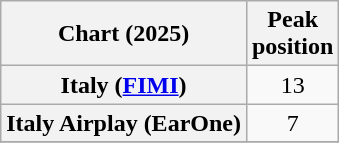<table class="wikitable sortable plainrowheaders" style="text-align:center;">
<tr>
<th scope="col">Chart (2025)</th>
<th scope="col">Peak<br>position</th>
</tr>
<tr>
<th scope="row">Italy (<a href='#'>FIMI</a>)</th>
<td>13</td>
</tr>
<tr>
<th scope="row">Italy Airplay (EarOne)</th>
<td>7</td>
</tr>
<tr>
</tr>
</table>
